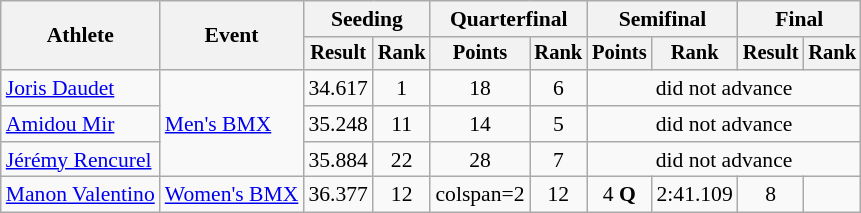<table class="wikitable" style="font-size:90%;">
<tr>
<th rowspan=2>Athlete</th>
<th rowspan=2>Event</th>
<th colspan=2>Seeding</th>
<th colspan=2>Quarterfinal</th>
<th colspan=2>Semifinal</th>
<th colspan=2>Final</th>
</tr>
<tr style="font-size:95%">
<th>Result</th>
<th>Rank</th>
<th>Points</th>
<th>Rank</th>
<th>Points</th>
<th>Rank</th>
<th>Result</th>
<th>Rank</th>
</tr>
<tr align=center>
<td align=left><a href='#'>Joris Daudet</a></td>
<td style="text-align:left;" rowspan="3"><a href='#'>Men's BMX</a></td>
<td>34.617</td>
<td>1</td>
<td>18</td>
<td>6</td>
<td colspan=4>did not advance</td>
</tr>
<tr align=center>
<td align=left><a href='#'>Amidou Mir</a></td>
<td>35.248</td>
<td>11</td>
<td>14</td>
<td>5</td>
<td colspan=4>did not advance</td>
</tr>
<tr align=center>
<td align=left><a href='#'>Jérémy Rencurel</a></td>
<td>35.884</td>
<td>22</td>
<td>28</td>
<td>7</td>
<td colspan=4>did not advance</td>
</tr>
<tr align=center>
<td align=left><a href='#'>Manon Valentino</a></td>
<td align=left><a href='#'>Women's BMX</a></td>
<td>36.377</td>
<td>12</td>
<td>colspan=2 </td>
<td>12</td>
<td>4 <strong>Q</strong></td>
<td>2:41.109</td>
<td>8</td>
</tr>
</table>
